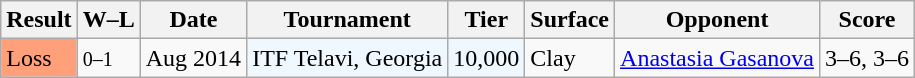<table class="sortable wikitable">
<tr>
<th>Result</th>
<th class="unsortable">W–L</th>
<th>Date</th>
<th>Tournament</th>
<th>Tier</th>
<th>Surface</th>
<th>Opponent</th>
<th class="unsortable">Score</th>
</tr>
<tr>
<td style="background:#ffa07a;">Loss</td>
<td><small>0–1</small></td>
<td>Aug 2014</td>
<td style="background:#f0f8ff;">ITF Telavi, Georgia</td>
<td style="background:#f0f8ff;">10,000</td>
<td>Clay</td>
<td> <a href='#'>Anastasia Gasanova</a></td>
<td>3–6, 3–6</td>
</tr>
</table>
